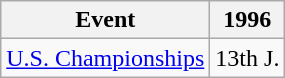<table class="wikitable" style="text-align:center">
<tr>
<th>Event</th>
<th>1996</th>
</tr>
<tr>
<td align=left><a href='#'>U.S. Championships</a></td>
<td>13th J.</td>
</tr>
</table>
